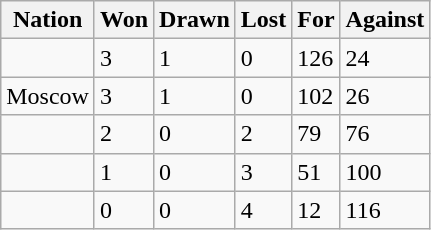<table class="wikitable">
<tr>
<th>Nation</th>
<th>Won</th>
<th>Drawn</th>
<th>Lost</th>
<th>For</th>
<th>Against</th>
</tr>
<tr>
<td></td>
<td>3</td>
<td>1</td>
<td>0</td>
<td>126</td>
<td>24</td>
</tr>
<tr>
<td ruw7>Moscow</td>
<td>3</td>
<td>1</td>
<td>0</td>
<td>102</td>
<td>26</td>
</tr>
<tr>
<td></td>
<td>2</td>
<td>0</td>
<td>2</td>
<td>79</td>
<td>76</td>
</tr>
<tr>
<td></td>
<td>1</td>
<td>0</td>
<td>3</td>
<td>51</td>
<td>100</td>
</tr>
<tr>
<td></td>
<td>0</td>
<td>0</td>
<td>4</td>
<td>12</td>
<td>116</td>
</tr>
</table>
